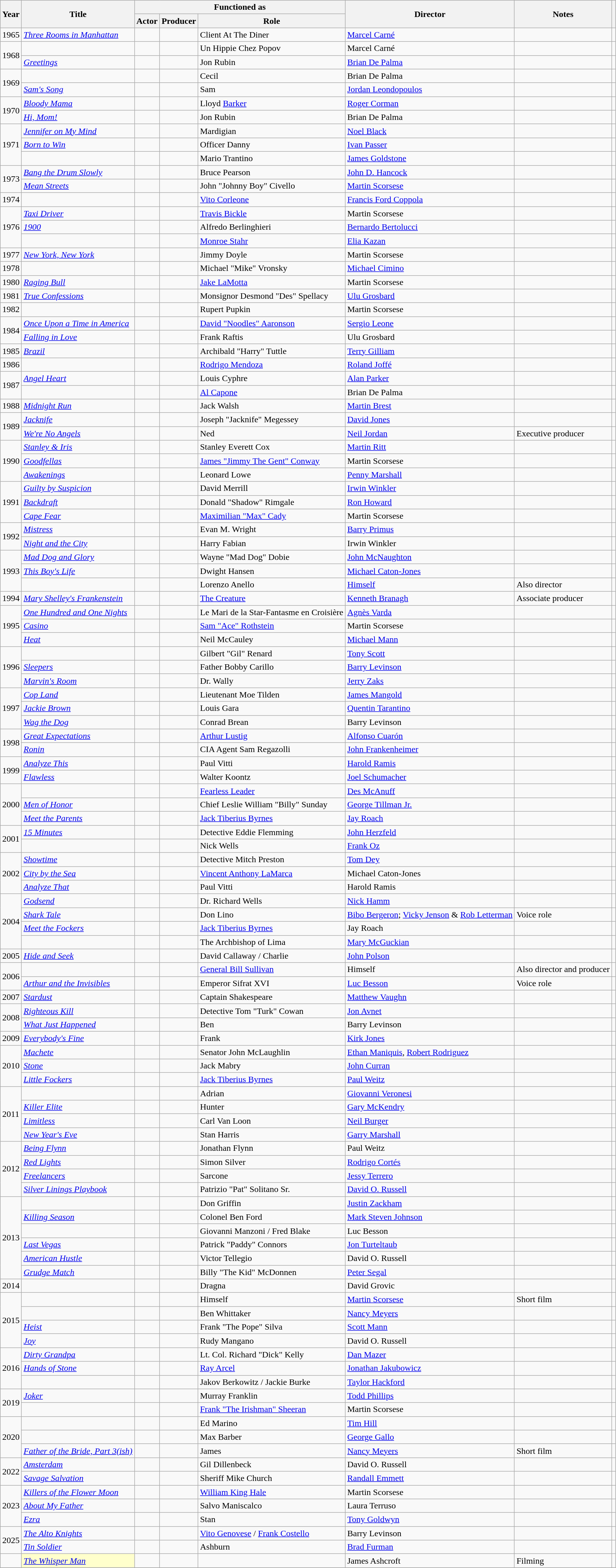<table class="wikitable sortable plainrowheaders">
<tr>
<th rowspan="2">Year</th>
<th rowspan="2">Title</th>
<th colspan="3">Functioned as</th>
<th rowspan="2">Director</th>
<th rowspan="2" class="unsortable">Notes</th>
<th rowspan="2" class="unsortable"></th>
</tr>
<tr>
<th>Actor</th>
<th>Producer</th>
<th>Role</th>
</tr>
<tr>
<td>1965</td>
<td><em><a href='#'>Three Rooms in Manhattan</a></em></td>
<td></td>
<td></td>
<td>Client At The Diner</td>
<td><a href='#'>Marcel Carné</a></td>
<td></td>
<td style="text-align:center;"></td>
</tr>
<tr>
<td rowspan="2">1968</td>
<td><em></em></td>
<td></td>
<td></td>
<td>Un Hippie Chez Popov</td>
<td>Marcel Carné</td>
<td></td>
<td style="text-align:center;"></td>
</tr>
<tr>
<td><a href='#'><em>Greetings</em></a></td>
<td></td>
<td></td>
<td>Jon Rubin</td>
<td><a href='#'>Brian De Palma</a></td>
<td></td>
<td style="text-align:center;"></td>
</tr>
<tr>
<td rowspan="2">1969</td>
<td><em></em></td>
<td></td>
<td></td>
<td>Cecil</td>
<td>Brian De Palma</td>
<td></td>
<td style="text-align:center;"></td>
</tr>
<tr>
<td><em><a href='#'>Sam's Song</a></em></td>
<td></td>
<td></td>
<td>Sam</td>
<td><a href='#'>Jordan Leondopoulos</a></td>
<td></td>
<td style="text-align:center;"></td>
</tr>
<tr>
<td rowspan="2">1970</td>
<td><em><a href='#'>Bloody Mama</a></em></td>
<td></td>
<td></td>
<td>Lloyd <a href='#'>Barker</a></td>
<td><a href='#'>Roger Corman</a></td>
<td></td>
<td style="text-align:center;"></td>
</tr>
<tr>
<td><em><a href='#'>Hi, Mom!</a></em></td>
<td></td>
<td></td>
<td>Jon Rubin</td>
<td>Brian De Palma</td>
<td></td>
<td style="text-align:center;"></td>
</tr>
<tr>
<td rowspan="3">1971</td>
<td><em><a href='#'>Jennifer on My Mind</a></em></td>
<td></td>
<td></td>
<td>Mardigian</td>
<td><a href='#'>Noel Black</a></td>
<td></td>
<td style="text-align:center;"></td>
</tr>
<tr>
<td><em><a href='#'>Born to Win</a></em></td>
<td></td>
<td></td>
<td>Officer Danny</td>
<td><a href='#'>Ivan Passer</a></td>
<td></td>
<td style="text-align:center;"></td>
</tr>
<tr>
<td><em></em></td>
<td></td>
<td></td>
<td>Mario Trantino</td>
<td><a href='#'>James Goldstone</a></td>
<td></td>
<td style="text-align:center;"></td>
</tr>
<tr>
<td rowspan="2">1973</td>
<td><a href='#'><em>Bang the Drum Slowly</em></a></td>
<td></td>
<td></td>
<td>Bruce Pearson</td>
<td><a href='#'>John D. Hancock</a></td>
<td></td>
<td style="text-align:center;"></td>
</tr>
<tr>
<td><em><a href='#'>Mean Streets</a></em></td>
<td></td>
<td></td>
<td>John "Johnny Boy" Civello</td>
<td><a href='#'>Martin Scorsese</a></td>
<td></td>
<td style="text-align:center;"></td>
</tr>
<tr>
<td>1974</td>
<td><em></em></td>
<td></td>
<td></td>
<td><a href='#'>Vito Corleone</a></td>
<td><a href='#'>Francis Ford Coppola</a></td>
<td></td>
<td style="text-align:center;"></td>
</tr>
<tr>
<td rowspan="3">1976</td>
<td><em><a href='#'>Taxi Driver</a></em></td>
<td></td>
<td></td>
<td><a href='#'>Travis Bickle</a></td>
<td>Martin Scorsese</td>
<td></td>
<td style="text-align:center;"></td>
</tr>
<tr>
<td><em><a href='#'>1900</a></em></td>
<td></td>
<td></td>
<td>Alfredo Berlinghieri</td>
<td><a href='#'>Bernardo Bertolucci</a></td>
<td></td>
<td style="text-align:center;"></td>
</tr>
<tr>
<td><em></em></td>
<td></td>
<td></td>
<td><a href='#'>Monroe Stahr</a></td>
<td><a href='#'>Elia Kazan</a></td>
<td></td>
<td style="text-align:center;"></td>
</tr>
<tr>
<td>1977</td>
<td><a href='#'><em>New York, New York</em></a></td>
<td></td>
<td></td>
<td>Jimmy Doyle</td>
<td>Martin Scorsese</td>
<td></td>
<td style="text-align:center;"></td>
</tr>
<tr>
<td>1978</td>
<td><em></em></td>
<td></td>
<td></td>
<td>Michael "Mike" Vronsky</td>
<td><a href='#'>Michael Cimino</a></td>
<td></td>
<td style="text-align:center;"></td>
</tr>
<tr>
<td>1980</td>
<td><em><a href='#'>Raging Bull</a></em></td>
<td></td>
<td></td>
<td><a href='#'>Jake LaMotta</a></td>
<td>Martin Scorsese</td>
<td></td>
<td style="text-align:center;"></td>
</tr>
<tr>
<td>1981</td>
<td><a href='#'><em>True Confessions</em></a></td>
<td></td>
<td></td>
<td>Monsignor Desmond "Des" Spellacy</td>
<td><a href='#'>Ulu Grosbard</a></td>
<td></td>
<td style="text-align:center;"></td>
</tr>
<tr>
<td>1982</td>
<td><em></em></td>
<td></td>
<td></td>
<td>Rupert Pupkin</td>
<td>Martin Scorsese</td>
<td></td>
<td style="text-align:center;"></td>
</tr>
<tr>
<td rowspan="2">1984</td>
<td><em><a href='#'>Once Upon a Time in America</a></em></td>
<td></td>
<td></td>
<td><a href='#'>David "Noodles" Aaronson</a></td>
<td><a href='#'>Sergio Leone</a></td>
<td></td>
<td style="text-align:center;"></td>
</tr>
<tr>
<td><a href='#'><em>Falling in Love</em></a></td>
<td></td>
<td></td>
<td>Frank Raftis</td>
<td>Ulu Grosbard</td>
<td></td>
<td style="text-align:center;"></td>
</tr>
<tr>
<td>1985</td>
<td><a href='#'><em>Brazil</em></a></td>
<td></td>
<td></td>
<td>Archibald "Harry" Tuttle</td>
<td><a href='#'>Terry Gilliam</a></td>
<td></td>
<td style="text-align:center;"></td>
</tr>
<tr>
<td>1986</td>
<td><em></em></td>
<td></td>
<td></td>
<td><a href='#'>Rodrigo Mendoza</a></td>
<td><a href='#'>Roland Joffé</a></td>
<td></td>
<td style="text-align:center;"></td>
</tr>
<tr>
<td rowspan="2">1987</td>
<td><em><a href='#'>Angel Heart</a></em></td>
<td></td>
<td></td>
<td>Louis Cyphre</td>
<td><a href='#'>Alan Parker</a></td>
<td></td>
<td style="text-align:center;"></td>
</tr>
<tr>
<td><em></em></td>
<td></td>
<td></td>
<td><a href='#'>Al Capone</a></td>
<td>Brian De Palma</td>
<td></td>
<td style="text-align:center;"></td>
</tr>
<tr>
<td>1988</td>
<td><em><a href='#'>Midnight Run</a></em></td>
<td></td>
<td></td>
<td>Jack Walsh</td>
<td><a href='#'>Martin Brest</a></td>
<td></td>
<td style="text-align:center;"></td>
</tr>
<tr>
<td rowspan="2">1989</td>
<td><em><a href='#'>Jacknife</a></em></td>
<td></td>
<td></td>
<td>Joseph "Jacknife" Megessey</td>
<td><a href='#'>David Jones</a></td>
<td></td>
<td style="text-align:center;"></td>
</tr>
<tr>
<td><a href='#'><em>We're No Angels</em></a></td>
<td></td>
<td></td>
<td>Ned</td>
<td><a href='#'>Neil Jordan</a></td>
<td>Executive producer</td>
<td style="text-align:center;"></td>
</tr>
<tr>
<td rowspan="3">1990</td>
<td><em><a href='#'>Stanley & Iris</a></em></td>
<td></td>
<td></td>
<td>Stanley Everett Cox</td>
<td><a href='#'>Martin Ritt</a></td>
<td></td>
<td style="text-align:center;"></td>
</tr>
<tr>
<td><em><a href='#'>Goodfellas</a></em></td>
<td></td>
<td></td>
<td><a href='#'>James "Jimmy The Gent" Conway</a></td>
<td>Martin Scorsese</td>
<td></td>
<td style="text-align:center;"></td>
</tr>
<tr>
<td><em><a href='#'>Awakenings</a></em></td>
<td></td>
<td></td>
<td>Leonard Lowe</td>
<td><a href='#'>Penny Marshall</a></td>
<td></td>
<td style="text-align:center;"></td>
</tr>
<tr>
<td rowspan="3">1991</td>
<td><em><a href='#'>Guilty by Suspicion</a></em></td>
<td></td>
<td></td>
<td>David Merrill</td>
<td><a href='#'>Irwin Winkler</a></td>
<td></td>
<td style="text-align:center;"></td>
</tr>
<tr>
<td><a href='#'><em>Backdraft</em></a></td>
<td></td>
<td></td>
<td>Donald "Shadow" Rimgale</td>
<td><a href='#'>Ron Howard</a></td>
<td></td>
<td style="text-align:center;"></td>
</tr>
<tr>
<td><a href='#'><em>Cape Fear</em></a></td>
<td></td>
<td></td>
<td><a href='#'>Maximilian "Max" Cady</a></td>
<td>Martin Scorsese</td>
<td></td>
<td style="text-align:center;"></td>
</tr>
<tr>
<td rowspan="2">1992</td>
<td><a href='#'><em>Mistress</em></a></td>
<td></td>
<td></td>
<td>Evan M. Wright</td>
<td><a href='#'>Barry Primus</a></td>
<td></td>
<td style="text-align:center;"></td>
</tr>
<tr>
<td><a href='#'><em>Night and the City</em></a></td>
<td></td>
<td></td>
<td>Harry Fabian</td>
<td>Irwin Winkler</td>
<td></td>
<td style="text-align:center;"></td>
</tr>
<tr>
<td rowspan="3">1993</td>
<td><em><a href='#'>Mad Dog and Glory</a></em></td>
<td></td>
<td></td>
<td>Wayne "Mad Dog" Dobie</td>
<td><a href='#'>John McNaughton</a></td>
<td></td>
<td style="text-align:center;"></td>
</tr>
<tr>
<td><em><a href='#'>This Boy's Life</a></em></td>
<td></td>
<td></td>
<td>Dwight Hansen</td>
<td><a href='#'>Michael Caton-Jones</a></td>
<td></td>
<td style="text-align:center;"></td>
</tr>
<tr>
<td><em></em></td>
<td></td>
<td></td>
<td>Lorenzo Anello</td>
<td><a href='#'>Himself</a></td>
<td>Also director</td>
<td style="text-align:center;"></td>
</tr>
<tr>
<td>1994</td>
<td><a href='#'><em>Mary Shelley's Frankenstein</em></a></td>
<td></td>
<td></td>
<td><a href='#'>The Creature</a></td>
<td><a href='#'>Kenneth Branagh</a></td>
<td>Associate producer</td>
<td style="text-align:center;"></td>
</tr>
<tr>
<td rowspan="3">1995</td>
<td><em><a href='#'>One Hundred and One Nights</a></em></td>
<td></td>
<td></td>
<td>Le Mari de la Star-Fantasme en Croisière</td>
<td><a href='#'>Agnès Varda</a></td>
<td></td>
<td style="text-align:center;"></td>
</tr>
<tr>
<td><em><a href='#'>Casino</a></em></td>
<td></td>
<td></td>
<td><a href='#'>Sam "Ace" Rothstein</a></td>
<td>Martin Scorsese</td>
<td></td>
<td style="text-align:center;"></td>
</tr>
<tr>
<td><a href='#'><em>Heat</em></a></td>
<td></td>
<td></td>
<td>Neil McCauley</td>
<td><a href='#'>Michael Mann</a></td>
<td></td>
<td style="text-align:center;"></td>
</tr>
<tr>
<td rowspan="3">1996</td>
<td><em></em></td>
<td></td>
<td></td>
<td>Gilbert "Gil" Renard</td>
<td><a href='#'>Tony Scott</a></td>
<td></td>
<td style="text-align:center;"></td>
</tr>
<tr>
<td><em><a href='#'>Sleepers</a></em></td>
<td></td>
<td></td>
<td>Father Bobby Carillo</td>
<td><a href='#'>Barry Levinson</a></td>
<td></td>
<td style="text-align:center;"></td>
</tr>
<tr>
<td><a href='#'><em>Marvin's Room</em></a></td>
<td></td>
<td></td>
<td>Dr. Wally</td>
<td><a href='#'>Jerry Zaks</a></td>
<td></td>
<td style="text-align:center;"></td>
</tr>
<tr>
<td rowspan="3">1997</td>
<td><em><a href='#'>Cop Land</a></em></td>
<td></td>
<td></td>
<td>Lieutenant Moe Tilden</td>
<td><a href='#'>James Mangold</a></td>
<td></td>
<td style="text-align:center;"></td>
</tr>
<tr>
<td><em><a href='#'>Jackie Brown</a></em></td>
<td></td>
<td></td>
<td>Louis Gara</td>
<td><a href='#'>Quentin Tarantino</a></td>
<td></td>
<td style="text-align:center;"></td>
</tr>
<tr>
<td><em><a href='#'>Wag the Dog</a></em></td>
<td></td>
<td></td>
<td>Conrad Brean</td>
<td>Barry Levinson</td>
<td></td>
<td style="text-align:center;"></td>
</tr>
<tr>
<td rowspan="2">1998</td>
<td><a href='#'><em>Great Expectations</em></a></td>
<td></td>
<td></td>
<td><a href='#'>Arthur Lustig</a></td>
<td><a href='#'>Alfonso Cuarón</a></td>
<td></td>
<td style="text-align:center;"></td>
</tr>
<tr>
<td><a href='#'><em>Ronin</em></a></td>
<td></td>
<td></td>
<td>CIA Agent Sam Regazolli</td>
<td><a href='#'>John Frankenheimer</a></td>
<td></td>
<td style="text-align:center;"></td>
</tr>
<tr>
<td rowspan="2">1999</td>
<td><em><a href='#'>Analyze This</a></em></td>
<td></td>
<td></td>
<td>Paul Vitti</td>
<td><a href='#'>Harold Ramis</a></td>
<td></td>
<td style="text-align:center;"></td>
</tr>
<tr>
<td><a href='#'><em>Flawless</em></a></td>
<td></td>
<td></td>
<td>Walter Koontz</td>
<td><a href='#'>Joel Schumacher</a></td>
<td></td>
<td style="text-align:center;"></td>
</tr>
<tr>
<td rowspan="3">2000</td>
<td><em></em></td>
<td></td>
<td></td>
<td><a href='#'>Fearless Leader</a></td>
<td><a href='#'>Des McAnuff</a></td>
<td></td>
<td style="text-align:center;"></td>
</tr>
<tr>
<td><em><a href='#'>Men of Honor</a></em></td>
<td></td>
<td></td>
<td>Chief Leslie William "Billy" Sunday</td>
<td><a href='#'>George Tillman Jr.</a></td>
<td></td>
<td style="text-align:center;"></td>
</tr>
<tr>
<td><em><a href='#'>Meet the Parents</a></em></td>
<td></td>
<td></td>
<td><a href='#'>Jack Tiberius Byrnes</a></td>
<td><a href='#'>Jay Roach</a></td>
<td></td>
<td style="text-align:center;"></td>
</tr>
<tr>
<td rowspan="2">2001</td>
<td><em><a href='#'>15 Minutes</a></em></td>
<td></td>
<td></td>
<td>Detective Eddie Flemming</td>
<td><a href='#'>John Herzfeld</a></td>
<td></td>
<td style="text-align:center;"></td>
</tr>
<tr>
<td><em></em></td>
<td></td>
<td></td>
<td>Nick Wells</td>
<td><a href='#'>Frank Oz</a></td>
<td></td>
<td style="text-align:center;"></td>
</tr>
<tr>
<td rowspan="3">2002</td>
<td><a href='#'><em>Showtime</em></a></td>
<td></td>
<td></td>
<td>Detective Mitch Preston</td>
<td><a href='#'>Tom Dey</a></td>
<td></td>
<td style="text-align:center;"></td>
</tr>
<tr>
<td><em><a href='#'>City by the Sea</a></em></td>
<td></td>
<td></td>
<td><a href='#'>Vincent Anthony LaMarca</a></td>
<td>Michael Caton-Jones</td>
<td></td>
<td style="text-align:center;"></td>
</tr>
<tr>
<td><em><a href='#'>Analyze That</a></em></td>
<td></td>
<td></td>
<td>Paul Vitti</td>
<td>Harold Ramis</td>
<td></td>
<td style="text-align:center;"></td>
</tr>
<tr>
<td rowspan="4">2004</td>
<td><a href='#'><em>Godsend</em></a></td>
<td></td>
<td></td>
<td>Dr. Richard Wells</td>
<td><a href='#'>Nick Hamm</a></td>
<td></td>
<td style="text-align:center;"></td>
</tr>
<tr>
<td><em><a href='#'>Shark Tale</a></em></td>
<td></td>
<td></td>
<td>Don Lino</td>
<td><a href='#'>Bibo Bergeron</a>; <a href='#'>Vicky Jenson</a> & <a href='#'>Rob Letterman</a></td>
<td>Voice role</td>
<td style="text-align:center;"></td>
</tr>
<tr>
<td><em><a href='#'>Meet the Fockers</a></em></td>
<td></td>
<td></td>
<td><a href='#'>Jack Tiberius Byrnes</a></td>
<td>Jay Roach</td>
<td></td>
<td style="text-align:center;"></td>
</tr>
<tr>
<td></td>
<td></td>
<td></td>
<td>The Archbishop of Lima</td>
<td><a href='#'>Mary McGuckian</a></td>
<td></td>
<td style="text-align:center;"></td>
</tr>
<tr>
<td>2005</td>
<td><a href='#'><em>Hide and Seek</em></a></td>
<td></td>
<td></td>
<td>David Callaway / Charlie</td>
<td><a href='#'>John Polson</a></td>
<td></td>
<td style="text-align:center;"></td>
</tr>
<tr>
<td rowspan="2">2006</td>
<td><em></em></td>
<td></td>
<td></td>
<td><a href='#'>General Bill Sullivan</a></td>
<td>Himself</td>
<td>Also director and producer</td>
<td style="text-align:center;"></td>
</tr>
<tr>
<td><em><a href='#'>Arthur and the Invisibles</a></em></td>
<td></td>
<td></td>
<td>Emperor Sifrat XVI</td>
<td><a href='#'>Luc Besson</a></td>
<td>Voice role</td>
<td style="text-align:center;"></td>
</tr>
<tr>
<td>2007</td>
<td><a href='#'><em>Stardust</em></a></td>
<td></td>
<td></td>
<td>Captain Shakespeare</td>
<td><a href='#'>Matthew Vaughn</a></td>
<td></td>
<td style="text-align:center;"></td>
</tr>
<tr>
<td rowspan="2">2008</td>
<td><em><a href='#'>Righteous Kill</a></em></td>
<td></td>
<td></td>
<td>Detective Tom "Turk" Cowan</td>
<td><a href='#'>Jon Avnet</a></td>
<td></td>
<td style="text-align:center;"></td>
</tr>
<tr>
<td><a href='#'><em>What Just Happened</em></a></td>
<td></td>
<td></td>
<td>Ben</td>
<td>Barry Levinson</td>
<td></td>
<td style="text-align:center;"></td>
</tr>
<tr>
<td>2009</td>
<td><a href='#'><em>Everybody's Fine</em></a></td>
<td></td>
<td></td>
<td>Frank</td>
<td><a href='#'>Kirk Jones</a></td>
<td></td>
<td style="text-align:center;"></td>
</tr>
<tr>
<td rowspan="3">2010</td>
<td><a href='#'><em>Machete</em></a></td>
<td></td>
<td></td>
<td>Senator John McLaughlin</td>
<td><a href='#'>Ethan Maniquis</a>, <a href='#'>Robert Rodriguez</a></td>
<td></td>
<td style="text-align:center;"></td>
</tr>
<tr>
<td><a href='#'><em>Stone</em></a></td>
<td></td>
<td></td>
<td>Jack Mabry</td>
<td><a href='#'>John Curran</a></td>
<td></td>
<td style="text-align:center;"></td>
</tr>
<tr>
<td><em><a href='#'>Little Fockers</a></em></td>
<td></td>
<td></td>
<td><a href='#'>Jack Tiberius Byrnes</a></td>
<td><a href='#'>Paul Weitz</a></td>
<td></td>
<td style="text-align:center;"></td>
</tr>
<tr>
<td rowspan="4">2011</td>
<td><em></em></td>
<td></td>
<td></td>
<td>Adrian</td>
<td><a href='#'>Giovanni Veronesi</a></td>
<td></td>
<td style="text-align:center;"></td>
</tr>
<tr>
<td><a href='#'><em>Killer Elite</em></a></td>
<td></td>
<td></td>
<td>Hunter</td>
<td><a href='#'>Gary McKendry</a></td>
<td></td>
<td style="text-align:center;"></td>
</tr>
<tr>
<td><a href='#'><em>Limitless</em></a></td>
<td></td>
<td></td>
<td>Carl Van Loon</td>
<td><a href='#'>Neil Burger</a></td>
<td></td>
<td style="text-align:center;"></td>
</tr>
<tr>
<td><a href='#'><em>New Year's Eve</em></a></td>
<td></td>
<td></td>
<td>Stan Harris</td>
<td><a href='#'>Garry Marshall</a></td>
<td></td>
<td style="text-align:center;"></td>
</tr>
<tr>
<td rowspan="4">2012</td>
<td><em><a href='#'>Being Flynn</a></em></td>
<td></td>
<td></td>
<td>Jonathan Flynn</td>
<td>Paul Weitz</td>
<td></td>
<td style="text-align:center;"></td>
</tr>
<tr>
<td><a href='#'><em>Red Lights</em></a></td>
<td></td>
<td></td>
<td>Simon Silver</td>
<td><a href='#'>Rodrigo Cortés</a></td>
<td></td>
<td style="text-align:center;"></td>
</tr>
<tr>
<td><a href='#'><em>Freelancers</em></a></td>
<td></td>
<td></td>
<td>Sarcone</td>
<td><a href='#'>Jessy Terrero</a></td>
<td></td>
<td style="text-align:center;"></td>
</tr>
<tr>
<td><em><a href='#'>Silver Linings Playbook</a></em></td>
<td></td>
<td></td>
<td>Patrizio "Pat" Solitano Sr.</td>
<td><a href='#'>David O. Russell</a></td>
<td></td>
<td style="text-align:center;"></td>
</tr>
<tr>
<td rowspan="6">2013</td>
<td><em></em></td>
<td></td>
<td></td>
<td>Don Griffin</td>
<td><a href='#'>Justin Zackham</a></td>
<td></td>
<td style="text-align:center;"></td>
</tr>
<tr>
<td><a href='#'><em>Killing Season</em></a></td>
<td></td>
<td></td>
<td>Colonel Ben Ford</td>
<td><a href='#'>Mark Steven Johnson</a></td>
<td></td>
<td style="text-align:center;"></td>
</tr>
<tr>
<td><em></em></td>
<td></td>
<td></td>
<td>Giovanni Manzoni / Fred Blake</td>
<td>Luc Besson</td>
<td></td>
<td style="text-align:center;"></td>
</tr>
<tr>
<td><em><a href='#'>Last Vegas</a></em></td>
<td></td>
<td></td>
<td>Patrick "Paddy" Connors</td>
<td><a href='#'>Jon Turteltaub</a></td>
<td></td>
<td style="text-align:center;"></td>
</tr>
<tr>
<td><em><a href='#'>American Hustle</a></em></td>
<td></td>
<td></td>
<td>Victor Tellegio</td>
<td>David O. Russell</td>
<td></td>
<td style="text-align:center;"></td>
</tr>
<tr>
<td><em><a href='#'>Grudge Match</a></em></td>
<td></td>
<td></td>
<td>Billy "The Kid" McDonnen</td>
<td><a href='#'>Peter Segal</a></td>
<td></td>
<td style="text-align:center;"></td>
</tr>
<tr>
<td>2014</td>
<td><em></em></td>
<td></td>
<td></td>
<td>Dragna</td>
<td>David Grovic</td>
<td></td>
<td style="text-align:center;"></td>
</tr>
<tr>
<td rowspan=4>2015</td>
<td></td>
<td></td>
<td></td>
<td>Himself</td>
<td><a href='#'>Martin Scorsese</a></td>
<td rowspan="1">Short film</td>
<td style="text-align:center;"></td>
</tr>
<tr>
<td><em></em></td>
<td></td>
<td></td>
<td>Ben Whittaker</td>
<td><a href='#'>Nancy Meyers</a></td>
<td></td>
<td style="text-align:center;"></td>
</tr>
<tr>
<td><a href='#'><em>Heist</em></a></td>
<td></td>
<td></td>
<td>Frank "The Pope" Silva</td>
<td><a href='#'>Scott Mann</a></td>
<td></td>
<td style="text-align:center;"></td>
</tr>
<tr>
<td><a href='#'><em>Joy</em></a></td>
<td></td>
<td></td>
<td>Rudy Mangano</td>
<td>David O. Russell</td>
<td></td>
<td style="text-align:center;"></td>
</tr>
<tr>
<td rowspan="3">2016</td>
<td><em><a href='#'>Dirty Grandpa</a></em></td>
<td></td>
<td></td>
<td>Lt. Col. Richard "Dick" Kelly</td>
<td><a href='#'>Dan Mazer</a></td>
<td></td>
<td style="text-align:center;"></td>
</tr>
<tr>
<td><em><a href='#'>Hands of Stone</a></em></td>
<td></td>
<td></td>
<td><a href='#'>Ray Arcel</a></td>
<td><a href='#'>Jonathan Jakubowicz</a></td>
<td></td>
<td style="text-align:center;"></td>
</tr>
<tr>
<td><em></em></td>
<td></td>
<td></td>
<td>Jakov Berkowitz / Jackie Burke</td>
<td><a href='#'>Taylor Hackford</a></td>
<td></td>
<td style="text-align:center;"></td>
</tr>
<tr>
<td rowspan="2">2019</td>
<td><a href='#'><em>Joker</em></a></td>
<td></td>
<td></td>
<td>Murray Franklin</td>
<td><a href='#'>Todd Phillips</a></td>
<td></td>
<td style="text-align:center;"></td>
</tr>
<tr>
<td><em></em></td>
<td></td>
<td></td>
<td><a href='#'>Frank "The Irishman" Sheeran</a></td>
<td>Martin Scorsese</td>
<td></td>
<td style="text-align:center;"></td>
</tr>
<tr>
<td rowspan="3">2020</td>
<td><em></em></td>
<td></td>
<td></td>
<td>Ed Marino</td>
<td><a href='#'>Tim Hill</a></td>
<td></td>
<td style="text-align:center;"></td>
</tr>
<tr>
<td><em></em></td>
<td></td>
<td></td>
<td>Max Barber</td>
<td><a href='#'>George Gallo</a></td>
<td></td>
<td style="text-align:center;"></td>
</tr>
<tr>
<td><em><a href='#'>Father of the Bride, Part 3(ish)</a></em></td>
<td></td>
<td></td>
<td>James</td>
<td><a href='#'>Nancy Meyers</a></td>
<td>Short film</td>
<td style="text-align:center;"></td>
</tr>
<tr>
<td rowspan="2">2022</td>
<td><em><a href='#'>Amsterdam</a></em></td>
<td></td>
<td></td>
<td>Gil Dillenbeck</td>
<td>David O. Russell</td>
<td></td>
<td style="text-align:center;"></td>
</tr>
<tr>
<td><em><a href='#'>Savage Salvation</a></em></td>
<td></td>
<td></td>
<td>Sheriff Mike Church</td>
<td><a href='#'>Randall Emmett</a></td>
<td></td>
<td style="text-align:center;"></td>
</tr>
<tr>
<td rowspan="3">2023</td>
<td><em><a href='#'>Killers of the Flower Moon</a></em></td>
<td></td>
<td></td>
<td><a href='#'>William King Hale</a></td>
<td>Martin Scorsese</td>
<td></td>
<td style="text-align:center;"></td>
</tr>
<tr>
<td><em><a href='#'>About My Father</a></em></td>
<td></td>
<td></td>
<td>Salvo Maniscalco</td>
<td>Laura Terruso</td>
<td></td>
<td style="text-align:center;"></td>
</tr>
<tr>
<td><em><a href='#'>Ezra</a></em></td>
<td></td>
<td></td>
<td>Stan</td>
<td><a href='#'>Tony Goldwyn</a></td>
<td></td>
<td style="text-align:center;"></td>
</tr>
<tr>
<td rowspan="2">2025</td>
<td><em><a href='#'>The Alto Knights</a></em></td>
<td></td>
<td></td>
<td><a href='#'>Vito Genovese</a> / <a href='#'>Frank Costello</a></td>
<td>Barry Levinson</td>
<td></td>
<td style="text-align:center;"></td>
</tr>
<tr>
<td><em><a href='#'>Tin Soldier</a></em></td>
<td></td>
<td></td>
<td>Ashburn</td>
<td><a href='#'>Brad Furman</a></td>
<td></td>
<td style="text-align:center;"></td>
</tr>
<tr>
<td></td>
<td style="background:#ffc;"><em><a href='#'>The Whisper Man</a></em> </td>
<td></td>
<td></td>
<td></td>
<td>James Ashcroft</td>
<td>Filming</td>
<td style="text-align:center;"></td>
</tr>
<tr>
</tr>
</table>
